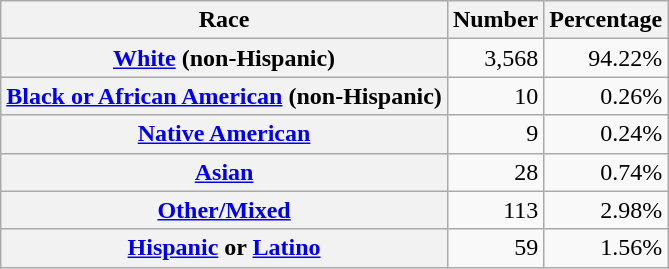<table class="wikitable" style="text-align:right">
<tr>
<th scope="col">Race</th>
<th scope="col">Number</th>
<th scope="col">Percentage</th>
</tr>
<tr>
<th scope="row"><a href='#'>White</a> (non-Hispanic)</th>
<td>3,568</td>
<td>94.22%</td>
</tr>
<tr>
<th scope="row"><a href='#'>Black or African American</a> (non-Hispanic)</th>
<td>10</td>
<td>0.26%</td>
</tr>
<tr>
<th scope="row"><a href='#'>Native American</a></th>
<td>9</td>
<td>0.24%</td>
</tr>
<tr>
<th scope="row"><a href='#'>Asian</a></th>
<td>28</td>
<td>0.74%</td>
</tr>
<tr>
<th scope="row"><a href='#'>Other/Mixed</a></th>
<td>113</td>
<td>2.98%</td>
</tr>
<tr>
<th scope="row"><a href='#'>Hispanic</a> or <a href='#'>Latino</a></th>
<td>59</td>
<td>1.56%</td>
</tr>
</table>
